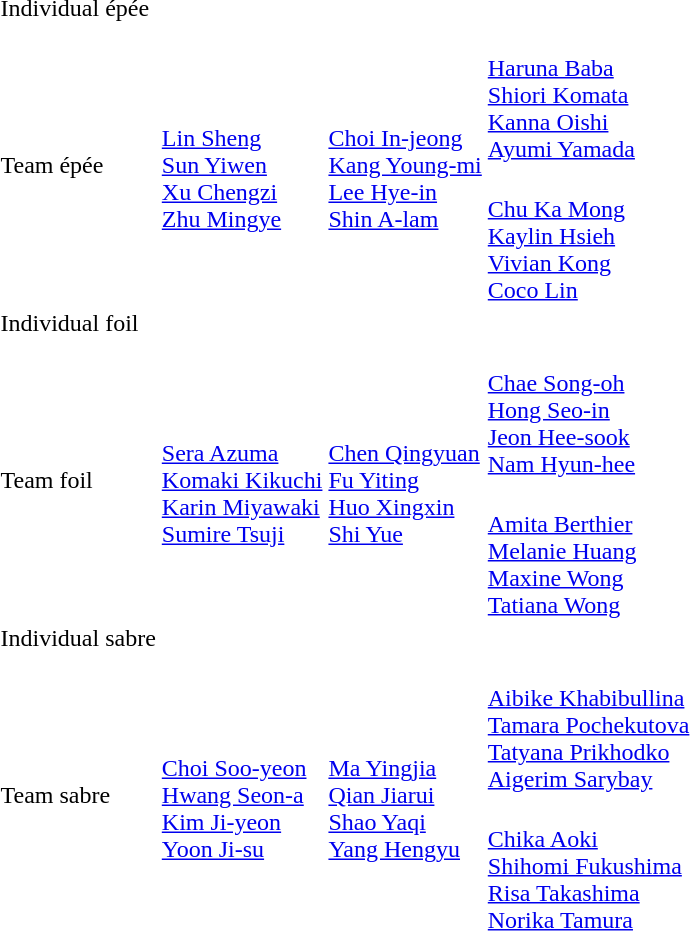<table>
<tr>
<td rowspan=2>Individual épée<br></td>
<td rowspan=2></td>
<td rowspan=2></td>
<td></td>
</tr>
<tr>
<td></td>
</tr>
<tr>
<td rowspan=2>Team épée<br></td>
<td rowspan=2><br><a href='#'>Lin Sheng</a><br><a href='#'>Sun Yiwen</a><br><a href='#'>Xu Chengzi</a><br><a href='#'>Zhu Mingye</a></td>
<td rowspan=2><br><a href='#'>Choi In-jeong</a><br><a href='#'>Kang Young-mi</a><br><a href='#'>Lee Hye-in</a><br><a href='#'>Shin A-lam</a></td>
<td><br><a href='#'>Haruna Baba</a><br><a href='#'>Shiori Komata</a><br><a href='#'>Kanna Oishi</a><br><a href='#'>Ayumi Yamada</a></td>
</tr>
<tr>
<td><br><a href='#'>Chu Ka Mong</a><br><a href='#'>Kaylin Hsieh</a><br><a href='#'>Vivian Kong</a><br><a href='#'>Coco Lin</a></td>
</tr>
<tr>
<td rowspan=2>Individual foil<br></td>
<td rowspan=2></td>
<td rowspan=2></td>
<td></td>
</tr>
<tr>
<td></td>
</tr>
<tr>
<td rowspan=2>Team foil<br></td>
<td rowspan=2><br><a href='#'>Sera Azuma</a><br><a href='#'>Komaki Kikuchi</a><br><a href='#'>Karin Miyawaki</a><br><a href='#'>Sumire Tsuji</a></td>
<td rowspan=2><br><a href='#'>Chen Qingyuan</a><br><a href='#'>Fu Yiting</a><br><a href='#'>Huo Xingxin</a><br><a href='#'>Shi Yue</a></td>
<td><br><a href='#'>Chae Song-oh</a><br><a href='#'>Hong Seo-in</a><br><a href='#'>Jeon Hee-sook</a><br><a href='#'>Nam Hyun-hee</a></td>
</tr>
<tr>
<td><br><a href='#'>Amita Berthier</a><br><a href='#'>Melanie Huang</a><br><a href='#'>Maxine Wong</a><br><a href='#'>Tatiana Wong</a></td>
</tr>
<tr>
<td rowspan=2>Individual sabre<br></td>
<td rowspan=2></td>
<td rowspan=2></td>
<td></td>
</tr>
<tr>
<td></td>
</tr>
<tr>
<td rowspan=2>Team sabre<br></td>
<td rowspan=2><br><a href='#'>Choi Soo-yeon</a><br><a href='#'>Hwang Seon-a</a><br><a href='#'>Kim Ji-yeon</a><br><a href='#'>Yoon Ji-su</a></td>
<td rowspan=2><br><a href='#'>Ma Yingjia</a><br><a href='#'>Qian Jiarui</a><br><a href='#'>Shao Yaqi</a><br><a href='#'>Yang Hengyu</a></td>
<td><br><a href='#'>Aibike Khabibullina</a><br><a href='#'>Tamara Pochekutova</a><br><a href='#'>Tatyana Prikhodko</a><br><a href='#'>Aigerim Sarybay</a></td>
</tr>
<tr>
<td><br><a href='#'>Chika Aoki</a><br><a href='#'>Shihomi Fukushima</a><br><a href='#'>Risa Takashima</a><br><a href='#'>Norika Tamura</a></td>
</tr>
</table>
